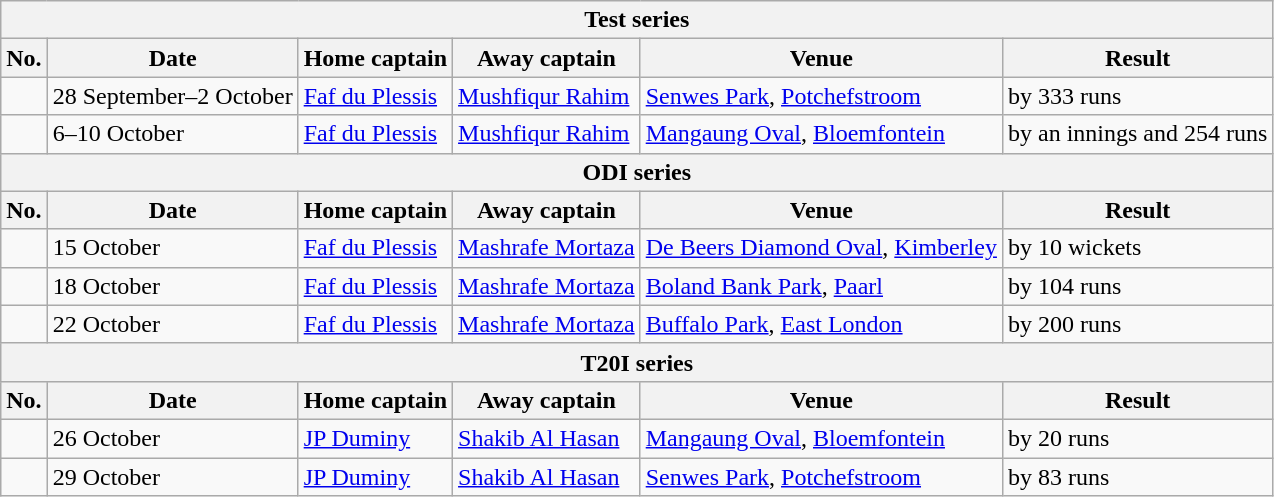<table class="wikitable">
<tr>
<th colspan="6">Test series</th>
</tr>
<tr>
<th>No.</th>
<th>Date</th>
<th>Home captain</th>
<th>Away captain</th>
<th>Venue</th>
<th>Result</th>
</tr>
<tr>
<td></td>
<td>28 September–2 October</td>
<td><a href='#'>Faf du Plessis</a></td>
<td><a href='#'>Mushfiqur Rahim</a></td>
<td><a href='#'>Senwes Park</a>, <a href='#'>Potchefstroom</a></td>
<td> by 333 runs</td>
</tr>
<tr>
<td></td>
<td>6–10 October</td>
<td><a href='#'>Faf du Plessis</a></td>
<td><a href='#'>Mushfiqur Rahim</a></td>
<td><a href='#'>Mangaung Oval</a>, <a href='#'>Bloemfontein</a></td>
<td> by an innings and 254 runs</td>
</tr>
<tr>
<th colspan="6">ODI series</th>
</tr>
<tr>
<th>No.</th>
<th>Date</th>
<th>Home captain</th>
<th>Away captain</th>
<th>Venue</th>
<th>Result</th>
</tr>
<tr>
<td></td>
<td>15 October</td>
<td><a href='#'>Faf du Plessis</a></td>
<td><a href='#'>Mashrafe Mortaza</a></td>
<td><a href='#'>De Beers Diamond Oval</a>, <a href='#'>Kimberley</a></td>
<td> by 10 wickets</td>
</tr>
<tr>
<td></td>
<td>18 October</td>
<td><a href='#'>Faf du Plessis</a></td>
<td><a href='#'>Mashrafe Mortaza</a></td>
<td><a href='#'>Boland Bank Park</a>, <a href='#'>Paarl</a></td>
<td> by 104 runs</td>
</tr>
<tr>
<td></td>
<td>22 October</td>
<td><a href='#'>Faf du Plessis</a></td>
<td><a href='#'>Mashrafe Mortaza</a></td>
<td><a href='#'>Buffalo Park</a>, <a href='#'>East London</a></td>
<td> by 200 runs</td>
</tr>
<tr>
<th colspan="6">T20I series</th>
</tr>
<tr>
<th>No.</th>
<th>Date</th>
<th>Home captain</th>
<th>Away captain</th>
<th>Venue</th>
<th>Result</th>
</tr>
<tr>
<td></td>
<td>26 October</td>
<td><a href='#'>JP Duminy</a></td>
<td><a href='#'>Shakib Al Hasan</a></td>
<td><a href='#'>Mangaung Oval</a>, <a href='#'>Bloemfontein</a></td>
<td> by 20 runs</td>
</tr>
<tr>
<td></td>
<td>29 October</td>
<td><a href='#'>JP Duminy</a></td>
<td><a href='#'>Shakib Al Hasan</a></td>
<td><a href='#'>Senwes Park</a>, <a href='#'>Potchefstroom</a></td>
<td> by 83 runs</td>
</tr>
</table>
